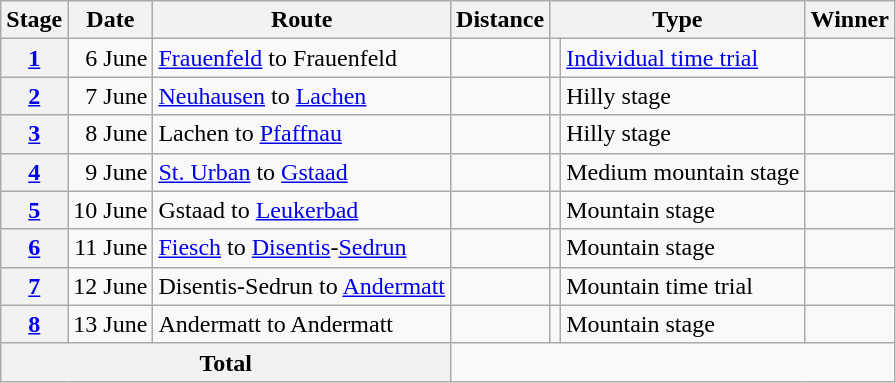<table class="wikitable">
<tr>
<th scope="col">Stage</th>
<th scope="col">Date</th>
<th scope="col">Route</th>
<th scope="col">Distance</th>
<th scope="col" colspan="2">Type</th>
<th scope="col">Winner</th>
</tr>
<tr>
<th scope="col"><a href='#'>1</a></th>
<td style="text-align:right;">6 June</td>
<td><a href='#'>Frauenfeld</a> to Frauenfeld</td>
<td align="center"></td>
<td></td>
<td><a href='#'>Individual time trial</a></td>
<td></td>
</tr>
<tr>
<th scope="col"><a href='#'>2</a></th>
<td style="text-align:right;">7 June</td>
<td><a href='#'>Neuhausen</a> to <a href='#'>Lachen</a></td>
<td align="center"></td>
<td></td>
<td>Hilly stage</td>
<td></td>
</tr>
<tr>
<th scope="col"><a href='#'>3</a></th>
<td style="text-align:right;">8 June</td>
<td>Lachen to <a href='#'>Pfaffnau</a></td>
<td align="center"></td>
<td></td>
<td>Hilly stage</td>
<td></td>
</tr>
<tr>
<th scope="col"><a href='#'>4</a></th>
<td style="text-align:right;">9 June</td>
<td><a href='#'>St. Urban</a> to <a href='#'>Gstaad</a></td>
<td align="center"></td>
<td></td>
<td>Medium mountain stage</td>
<td></td>
</tr>
<tr>
<th scope="col"><a href='#'>5</a></th>
<td style="text-align:right;">10 June</td>
<td>Gstaad to <a href='#'>Leukerbad</a></td>
<td align="center"></td>
<td></td>
<td>Mountain stage</td>
<td></td>
</tr>
<tr>
<th scope="col"><a href='#'>6</a></th>
<td style="text-align:right;">11 June</td>
<td><a href='#'>Fiesch</a> to <a href='#'>Disentis</a>-<a href='#'>Sedrun</a></td>
<td align="center"></td>
<td></td>
<td>Mountain stage</td>
<td></td>
</tr>
<tr>
<th scope="col"><a href='#'>7</a></th>
<td style="text-align:right;">12 June</td>
<td>Disentis-Sedrun to <a href='#'>Andermatt</a></td>
<td align="center"></td>
<td></td>
<td>Mountain time trial</td>
<td></td>
</tr>
<tr>
<th scope="col"><a href='#'>8</a></th>
<td style="text-align:right;">13 June</td>
<td>Andermatt to Andermatt</td>
<td align="center"></td>
<td></td>
<td>Mountain stage</td>
<td></td>
</tr>
<tr>
<th colspan="3">Total</th>
<td colspan="5" align="center"></td>
</tr>
</table>
